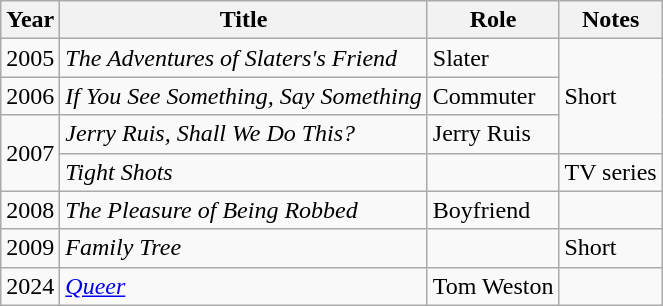<table class="wikitable">
<tr>
<th>Year</th>
<th>Title</th>
<th>Role</th>
<th>Notes</th>
</tr>
<tr>
<td>2005</td>
<td><em>The Adventures of Slaters's Friend</em></td>
<td>Slater</td>
<td rowspan="3">Short</td>
</tr>
<tr>
<td>2006</td>
<td><em>If You See Something, Say Something</em></td>
<td>Commuter</td>
</tr>
<tr>
<td rowspan="2">2007</td>
<td><em>Jerry Ruis, Shall We Do This?</em></td>
<td>Jerry Ruis</td>
</tr>
<tr>
<td><em>Tight Shots</em></td>
<td></td>
<td>TV series</td>
</tr>
<tr>
<td>2008</td>
<td><em>The Pleasure of Being Robbed</em></td>
<td>Boyfriend</td>
<td></td>
</tr>
<tr>
<td>2009</td>
<td><em>Family Tree</em></td>
<td></td>
<td>Short</td>
</tr>
<tr>
<td>2024</td>
<td><em><a href='#'>Queer</a></em></td>
<td>Tom Weston</td>
<td></td>
</tr>
</table>
